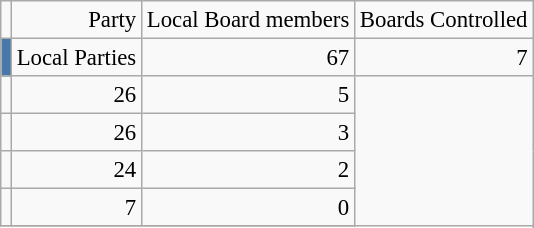<table class="wikitable" style="text-align:right; font-size:95%;">
<tr>
<td></td>
<td>Party</td>
<td>Local Board members</td>
<td>Boards Controlled</td>
</tr>
<tr>
<td style="color:inherit;background:#4878a8"></td>
<td align="left">Local Parties</td>
<td>67</td>
<td>7</td>
</tr>
<tr>
<td></td>
<td>26</td>
<td>5</td>
</tr>
<tr>
<td></td>
<td>26</td>
<td>3</td>
</tr>
<tr>
<td></td>
<td>24</td>
<td>2</td>
</tr>
<tr>
<td></td>
<td>7</td>
<td>0</td>
</tr>
<tr>
</tr>
</table>
